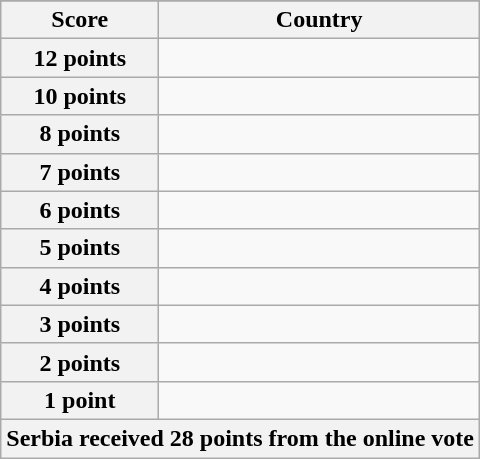<table class="wikitable">
<tr>
</tr>
<tr>
<th scope="col" width="33%">Score</th>
<th scope="col">Country</th>
</tr>
<tr>
<th scope="row">12 points</th>
<td></td>
</tr>
<tr>
<th scope="row">10 points</th>
<td></td>
</tr>
<tr>
<th scope="row">8 points</th>
<td></td>
</tr>
<tr>
<th scope="row">7 points</th>
<td></td>
</tr>
<tr>
<th scope="row">6 points</th>
<td></td>
</tr>
<tr>
<th scope="row">5 points</th>
<td></td>
</tr>
<tr>
<th scope="row">4 points</th>
<td></td>
</tr>
<tr>
<th scope="row">3 points</th>
<td></td>
</tr>
<tr>
<th scope="row">2 points</th>
<td></td>
</tr>
<tr>
<th scope="row">1 point</th>
<td></td>
</tr>
<tr>
<th colspan="2">Serbia received 28 points from the online vote</th>
</tr>
</table>
